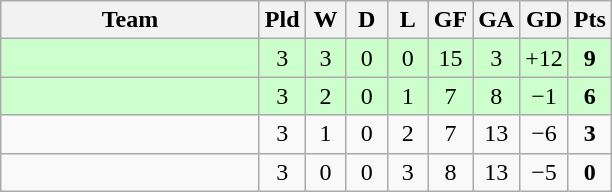<table class="wikitable" style="text-align:center;">
<tr>
<th width=165>Team</th>
<th width=20>Pld</th>
<th width=20>W</th>
<th width=20>D</th>
<th width=20>L</th>
<th width=20>GF</th>
<th width=20>GA</th>
<th width=20>GD</th>
<th width=20>Pts</th>
</tr>
<tr style="background:#cfc;">
<td style="text-align:left;"></td>
<td>3</td>
<td>3</td>
<td>0</td>
<td>0</td>
<td>15</td>
<td>3</td>
<td>+12</td>
<td><strong>9</strong></td>
</tr>
<tr style="background:#cfc;">
<td style="text-align:left;"></td>
<td>3</td>
<td>2</td>
<td>0</td>
<td>1</td>
<td>7</td>
<td>8</td>
<td>−1</td>
<td><strong>6</strong></td>
</tr>
<tr>
<td style="text-align:left;"></td>
<td>3</td>
<td>1</td>
<td>0</td>
<td>2</td>
<td>7</td>
<td>13</td>
<td>−6</td>
<td><strong>3</strong></td>
</tr>
<tr>
<td style="text-align:left;"></td>
<td>3</td>
<td>0</td>
<td>0</td>
<td>3</td>
<td>8</td>
<td>13</td>
<td>−5</td>
<td><strong>0</strong></td>
</tr>
</table>
